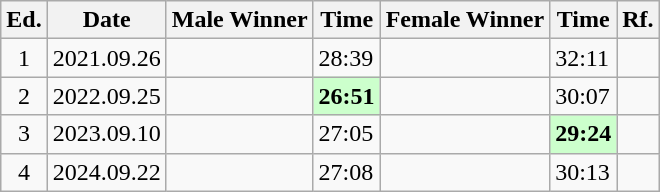<table class="wikitable sortable">
<tr>
<th class="unsortable">Ed.</th>
<th>Date</th>
<th>Male Winner</th>
<th>Time</th>
<th>Female Winner</th>
<th>Time</th>
<th class="unsortable">Rf.</th>
</tr>
<tr>
<td align="center">1</td>
<td>2021.09.26</td>
<td></td>
<td>28:39</td>
<td></td>
<td>32:11</td>
<td></td>
</tr>
<tr>
<td align="center">2</td>
<td>2022.09.25</td>
<td></td>
<td bgcolor="#CCFFCC"><strong>26:51</strong></td>
<td></td>
<td>30:07</td>
<td></td>
</tr>
<tr>
<td align="center">3</td>
<td>2023.09.10</td>
<td></td>
<td>27:05</td>
<td></td>
<td bgcolor="#CCFFCC"><strong>29:24</strong></td>
<td></td>
</tr>
<tr>
<td align="center">4</td>
<td>2024.09.22</td>
<td></td>
<td>27:08</td>
<td></td>
<td>30:13</td>
<td></td>
</tr>
</table>
